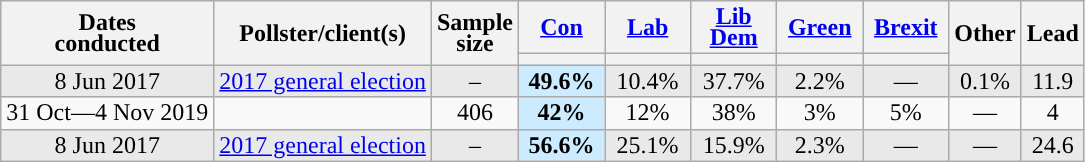<table class="wikitable sortable mw-datatable" style="text-align:center;line-height:14px;">
<tr>
<th rowspan="2">Dates<br>conducted</th>
<th rowspan="2">Pollster/client(s)</th>
<th rowspan="2" data-sort-type="number">Sample<br>size</th>
<th class="unsortable" style="width:50px;"><a href='#'>Con</a></th>
<th class="unsortable" style="width:50px;"><a href='#'>Lab</a></th>
<th class="unsortable" style="width:50px;"><a href='#'>Lib Dem</a></th>
<th class="unsortable" style="width:50px;"><a href='#'>Green</a></th>
<th class="unsortable" style="width:50px;"><a href='#'>Brexit</a></th>
<th rowspan="2" class="unsortable">Other</th>
<th rowspan="2" data-sort-type="number">Lead</th>
</tr>
<tr>
<th data-sort-type="number" style="background:"></th>
<th data-sort-type="number" style="background:"></th>
<th data-sort-type="number" style="background:"></th>
<th data-sort-type="number" style="background:"></th>
<th data-sort-type="number" style="background:"></th>
</tr>
<tr style="background:#E9E9E9;">
<td data-sort-value="2017-06-08">8 Jun 2017</td>
<td><a href='#'>2017 general election</a></td>
<td>–</td>
<td style="background:#CCEBFF;"><strong>49.6%</strong></td>
<td>10.4%</td>
<td>37.7%</td>
<td>2.2%</td>
<td>—</td>
<td>0.1%</td>
<td style="background:">11.9</td>
</tr>
<tr>
<td data-sort-value="2019-11-04">31 Oct—4 Nov 2019</td>
<td></td>
<td>406</td>
<td style="background:#CCEBFF;"><strong>42%</strong></td>
<td>12%</td>
<td>38%</td>
<td>3%</td>
<td>5%</td>
<td>—</td>
<td style="background:">4</td>
</tr>
<tr style="background:#E9E9E9;">
<td data-sort-value="2017-06-08">8 Jun 2017</td>
<td><a href='#'>2017 general election</a></td>
<td>–</td>
<td style="background:#CCEBFF;"><strong>56.6%</strong></td>
<td>25.1%</td>
<td>15.9%</td>
<td>2.3%</td>
<td>—</td>
<td>—</td>
<td style="background:">24.6</td>
</tr>
</table>
